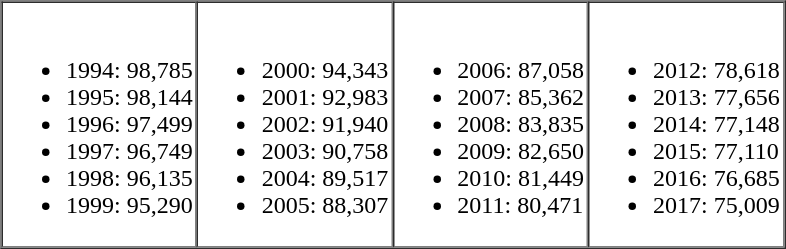<table border="1" cellpadding="2" cellspacing="0">
<tr>
<td valign="top" width="25%"><br><ul><li>1994: 98,785</li><li>1995: 98,144</li><li>1996: 97,499</li><li>1997: 96,749</li><li>1998: 96,135</li><li>1999: 95,290</li></ul></td>
<td valign="top" width="25%"><br><ul><li>2000: 94,343</li><li>2001: 92,983</li><li>2002: 91,940</li><li>2003: 90,758</li><li>2004: 89,517</li><li>2005: 88,307</li></ul></td>
<td valign="top" width="25%"><br><ul><li>2006: 87,058</li><li>2007: 85,362</li><li>2008: 83,835</li><li>2009: 82,650</li><li>2010: 81,449</li><li>2011: 80,471</li></ul></td>
<td valign="top" width="25%"><br><ul><li>2012: 78,618</li><li>2013: 77,656</li><li>2014: 77,148</li><li>2015: 77,110</li><li>2016: 76,685</li><li>2017: 75,009</li></ul></td>
</tr>
</table>
